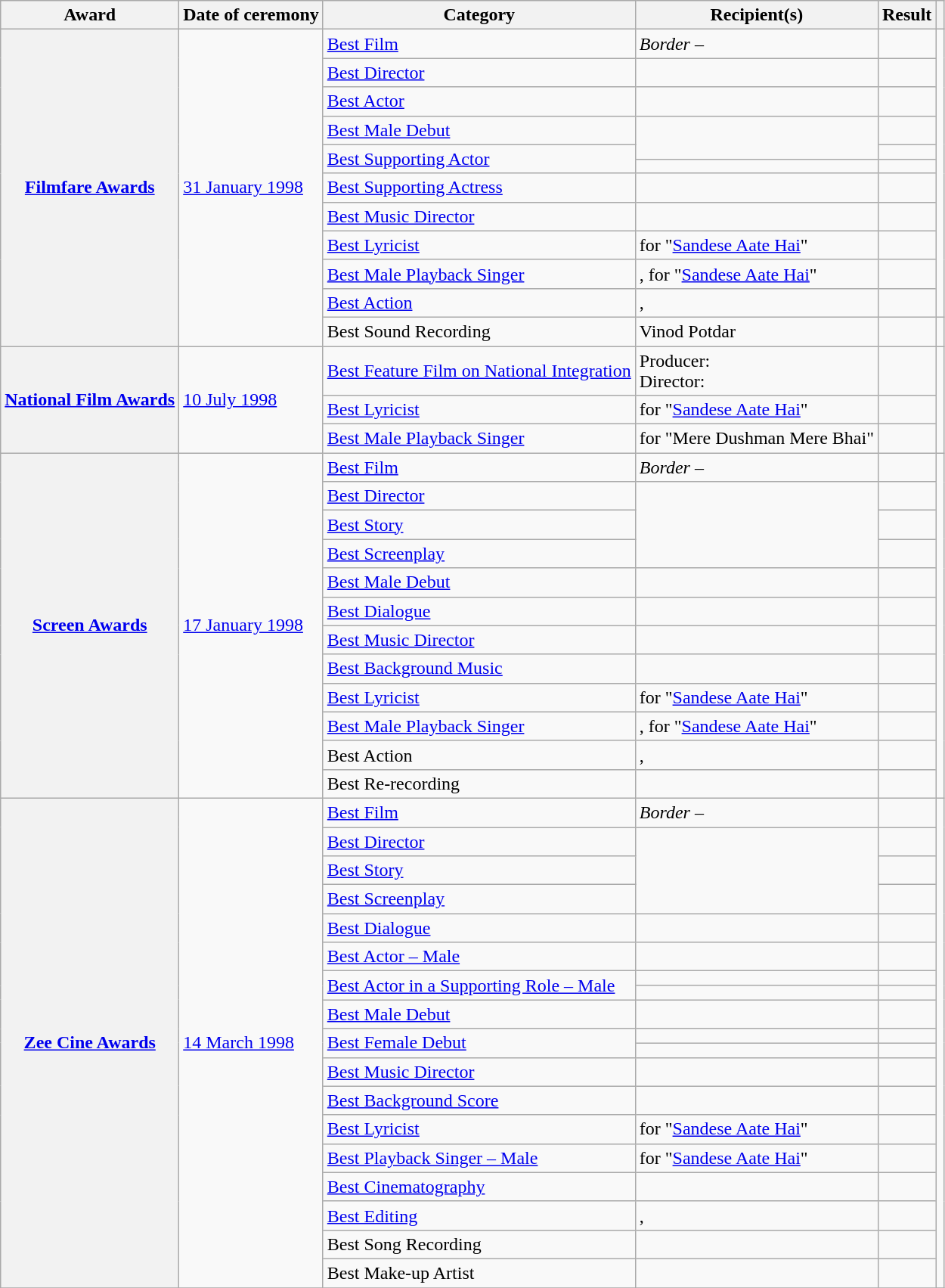<table class="wikitable plainrowheaders sortable">
<tr>
<th scope="col">Award</th>
<th scope="col">Date of ceremony</th>
<th scope="col">Category</th>
<th scope="col">Recipient(s)</th>
<th scope="col">Result</th>
<th scope="col" class="unsortable"></th>
</tr>
<tr>
<th rowspan="12" scope="row"><a href='#'>Filmfare Awards</a></th>
<td rowspan="12"><a href='#'>31 January 1998</a></td>
<td><a href='#'>Best Film</a></td>
<td><em>Border</em> – </td>
<td></td>
<td style="text-align:center;" rowspan="11"><br></td>
</tr>
<tr>
<td><a href='#'>Best Director</a></td>
<td></td>
<td></td>
</tr>
<tr>
<td><a href='#'>Best Actor</a></td>
<td></td>
<td></td>
</tr>
<tr>
<td><a href='#'>Best Male Debut</a></td>
<td rowspan="2"></td>
<td></td>
</tr>
<tr>
<td rowspan="2"><a href='#'>Best Supporting Actor</a></td>
<td></td>
</tr>
<tr>
<td></td>
<td></td>
</tr>
<tr>
<td><a href='#'>Best Supporting Actress</a></td>
<td></td>
<td></td>
</tr>
<tr>
<td><a href='#'>Best Music Director</a></td>
<td></td>
<td></td>
</tr>
<tr>
<td><a href='#'>Best Lyricist</a></td>
<td> for "<a href='#'>Sandese Aate Hai</a>"</td>
<td></td>
</tr>
<tr>
<td><a href='#'>Best Male Playback Singer</a></td>
<td>,  for "<a href='#'>Sandese Aate Hai</a>"</td>
<td></td>
</tr>
<tr>
<td><a href='#'>Best Action</a></td>
<td>, </td>
<td></td>
</tr>
<tr>
<td>Best Sound Recording</td>
<td>Vinod Potdar</td>
<td></td>
<td></td>
</tr>
<tr>
<th scope="row" rowspan="3"><a href='#'>National Film Awards</a></th>
<td rowspan="3"><a href='#'>10 July 1998</a></td>
<td><a href='#'>Best Feature Film on National Integration</a></td>
<td>Producer: <br>Director: </td>
<td></td>
<td style="text-align:center;" rowspan="3"></td>
</tr>
<tr>
<td><a href='#'>Best Lyricist</a></td>
<td> for "<a href='#'>Sandese Aate Hai</a>"</td>
<td></td>
</tr>
<tr>
<td><a href='#'>Best Male Playback Singer</a></td>
<td> for "Mere Dushman Mere Bhai"</td>
<td></td>
</tr>
<tr>
<th rowspan="12" scope="row"><a href='#'>Screen Awards</a></th>
<td rowspan="12"><a href='#'>17 January 1998</a></td>
<td><a href='#'>Best Film</a></td>
<td><em>Border</em> – </td>
<td></td>
<td rowspan="12" style="text-align:center;"><br><br><br></td>
</tr>
<tr>
<td><a href='#'>Best Director</a></td>
<td rowspan="3"></td>
<td></td>
</tr>
<tr>
<td><a href='#'>Best Story</a></td>
<td></td>
</tr>
<tr>
<td><a href='#'>Best Screenplay</a></td>
<td></td>
</tr>
<tr>
<td><a href='#'>Best Male Debut</a></td>
<td></td>
<td></td>
</tr>
<tr>
<td><a href='#'>Best Dialogue</a></td>
<td></td>
<td></td>
</tr>
<tr>
<td><a href='#'>Best Music Director</a></td>
<td></td>
<td></td>
</tr>
<tr>
<td><a href='#'>Best Background Music</a></td>
<td></td>
<td></td>
</tr>
<tr>
<td><a href='#'>Best Lyricist</a></td>
<td> for "<a href='#'>Sandese Aate Hai</a>"</td>
<td></td>
</tr>
<tr>
<td><a href='#'>Best Male Playback Singer</a></td>
<td>,  for "<a href='#'>Sandese Aate Hai</a>"</td>
<td></td>
</tr>
<tr>
<td>Best Action</td>
<td>, </td>
<td></td>
</tr>
<tr>
<td>Best Re-recording</td>
<td></td>
<td></td>
</tr>
<tr>
<th scope="row" rowspan="19"><a href='#'>Zee Cine Awards</a></th>
<td rowspan="19"><a href='#'>14 March 1998</a></td>
<td><a href='#'>Best Film</a></td>
<td><em>Border</em> – </td>
<td></td>
<td style="text-align:center;" rowspan="19"><br><br><br></td>
</tr>
<tr>
<td><a href='#'>Best Director</a></td>
<td rowspan="3"></td>
<td></td>
</tr>
<tr>
<td><a href='#'>Best Story</a></td>
<td></td>
</tr>
<tr>
<td><a href='#'>Best Screenplay</a></td>
<td></td>
</tr>
<tr>
<td><a href='#'>Best Dialogue</a></td>
<td></td>
<td></td>
</tr>
<tr>
<td><a href='#'>Best Actor – Male</a></td>
<td></td>
<td></td>
</tr>
<tr>
<td rowspan="2"><a href='#'>Best Actor in a Supporting Role – Male</a></td>
<td></td>
<td></td>
</tr>
<tr>
<td></td>
<td></td>
</tr>
<tr>
<td><a href='#'>Best Male Debut</a></td>
<td></td>
<td></td>
</tr>
<tr>
<td rowspan="2"><a href='#'>Best Female Debut</a></td>
<td></td>
<td></td>
</tr>
<tr>
<td></td>
<td></td>
</tr>
<tr>
<td><a href='#'>Best Music Director</a></td>
<td></td>
<td></td>
</tr>
<tr>
<td><a href='#'>Best Background Score</a></td>
<td></td>
<td></td>
</tr>
<tr>
<td><a href='#'>Best Lyricist</a></td>
<td> for "<a href='#'>Sandese Aate Hai</a>"</td>
<td></td>
</tr>
<tr>
<td><a href='#'>Best Playback Singer – Male</a></td>
<td> for "<a href='#'>Sandese Aate Hai</a>"</td>
<td></td>
</tr>
<tr>
<td><a href='#'>Best Cinematography</a></td>
<td></td>
<td></td>
</tr>
<tr>
<td><a href='#'>Best Editing</a></td>
<td>, </td>
<td></td>
</tr>
<tr>
<td>Best Song Recording</td>
<td></td>
<td></td>
</tr>
<tr>
<td>Best Make-up Artist</td>
<td></td>
<td></td>
</tr>
<tr>
</tr>
</table>
